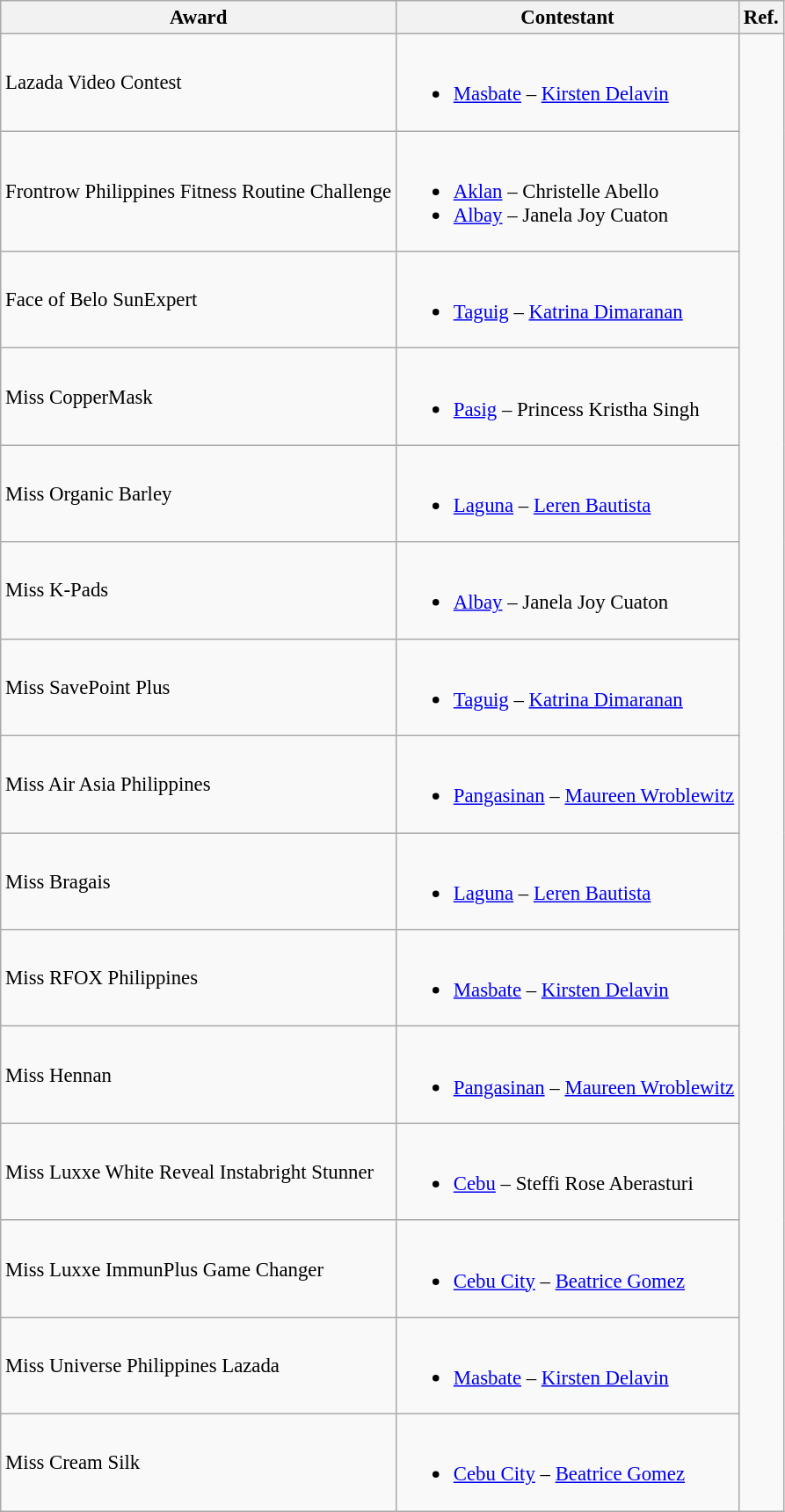<table class="wikitable sortable" style="font-size: 95%;">
<tr>
<th>Award</th>
<th>Contestant</th>
<th>Ref.</th>
</tr>
<tr>
<td>Lazada Video Contest</td>
<td><br><ul><li><a href='#'>Masbate</a> – <a href='#'>Kirsten Delavin</a></li></ul></td>
<td rowspan="15"><br><br><br><br><br></td>
</tr>
<tr>
<td>Frontrow Philippines Fitness Routine Challenge</td>
<td><br><ul><li><a href='#'>Aklan</a> – Christelle Abello</li><li><a href='#'>Albay</a> – Janela Joy Cuaton</li></ul></td>
</tr>
<tr>
<td>Face of Belo SunExpert</td>
<td><br><ul><li><a href='#'>Taguig</a> – <a href='#'>Katrina Dimaranan</a></li></ul></td>
</tr>
<tr>
<td>Miss CopperMask</td>
<td><br><ul><li><a href='#'>Pasig</a> – Princess Kristha Singh</li></ul></td>
</tr>
<tr>
<td>Miss Organic Barley</td>
<td><br><ul><li><a href='#'>Laguna</a> – <a href='#'>Leren Bautista</a></li></ul></td>
</tr>
<tr>
<td>Miss K-Pads</td>
<td><br><ul><li><a href='#'>Albay</a> – Janela Joy Cuaton</li></ul></td>
</tr>
<tr>
<td>Miss SavePoint Plus</td>
<td><br><ul><li><a href='#'>Taguig</a> – <a href='#'>Katrina Dimaranan</a></li></ul></td>
</tr>
<tr>
<td>Miss Air Asia Philippines</td>
<td><br><ul><li><a href='#'>Pangasinan</a> – <a href='#'>Maureen Wroblewitz</a></li></ul></td>
</tr>
<tr>
<td>Miss Bragais</td>
<td><br><ul><li><a href='#'>Laguna</a> – <a href='#'>Leren Bautista</a></li></ul></td>
</tr>
<tr>
<td>Miss RFOX Philippines</td>
<td><br><ul><li><a href='#'>Masbate</a> – <a href='#'>Kirsten Delavin</a></li></ul></td>
</tr>
<tr>
<td>Miss Hennan</td>
<td><br><ul><li><a href='#'>Pangasinan</a> – <a href='#'>Maureen Wroblewitz</a></li></ul></td>
</tr>
<tr>
<td>Miss Luxxe White Reveal Instabright Stunner</td>
<td><br><ul><li><a href='#'>Cebu</a> – Steffi Rose Aberasturi</li></ul></td>
</tr>
<tr>
<td>Miss Luxxe ImmunPlus Game Changer</td>
<td><br><ul><li><a href='#'>Cebu City</a> – <a href='#'>Beatrice Gomez</a></li></ul></td>
</tr>
<tr>
<td>Miss Universe Philippines Lazada</td>
<td><br><ul><li><a href='#'>Masbate</a> – <a href='#'>Kirsten Delavin</a></li></ul></td>
</tr>
<tr>
<td>Miss Cream Silk</td>
<td><br><ul><li><a href='#'>Cebu City</a> – <a href='#'>Beatrice Gomez</a></li></ul></td>
</tr>
</table>
